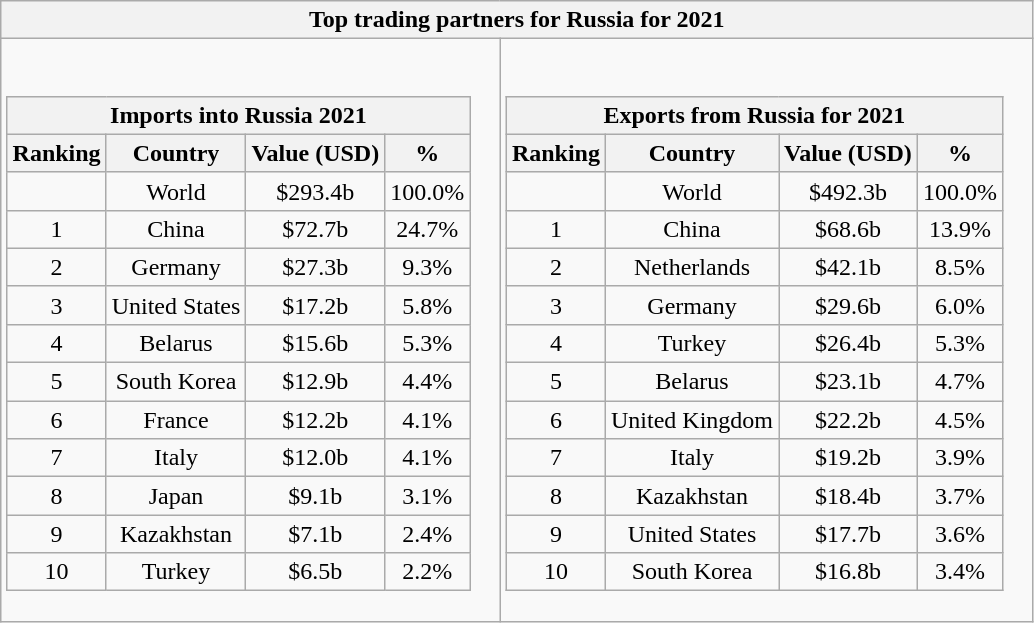<table class="wikitable collapsible collapsed">
<tr>
<th colspan="2">Top trading partners for Russia for 2021</th>
</tr>
<tr>
<td><br><table class="wikitable sortable" style="text-align:center">
<tr>
<th colspan="5" class="unsortable">Imports into Russia 2021</th>
</tr>
<tr>
<th>Ranking</th>
<th style="text-align:center;">Country</th>
<th style="text-align:center;">Value (USD)</th>
<th style="text-align:center;">%</th>
</tr>
<tr>
<td></td>
<td style="text-align:center;">World</td>
<td style="text-align:center;">$293.4b</td>
<td style="text-align:center;">100.0%</td>
</tr>
<tr>
<td>1</td>
<td style="text-align:center;">China</td>
<td style="text-align:center;">$72.7b</td>
<td style="text-align:center;">24.7%</td>
</tr>
<tr>
<td>2</td>
<td style="text-align:center;">Germany</td>
<td style="text-align:center;">$27.3b</td>
<td style="text-align:center;">9.3%</td>
</tr>
<tr>
<td>3</td>
<td style="text-align:center;">United States</td>
<td style="text-align:center;">$17.2b</td>
<td style="text-align:center;">5.8%</td>
</tr>
<tr>
<td>4</td>
<td style="text-align:center;">Belarus</td>
<td style="text-align:center;">$15.6b</td>
<td style="text-align:center;">5.3%</td>
</tr>
<tr>
<td>5</td>
<td style="text-align:center;">South Korea</td>
<td style="text-align:center;">$12.9b</td>
<td style="text-align:center;">4.4%</td>
</tr>
<tr>
<td>6</td>
<td style="text-align:center;">France</td>
<td style="text-align:center;">$12.2b</td>
<td style="text-align:center;">4.1%</td>
</tr>
<tr>
<td>7</td>
<td style="text-align:center;">Italy</td>
<td style="text-align:center;">$12.0b</td>
<td style="text-align:center;">4.1%</td>
</tr>
<tr>
<td>8</td>
<td style="text-align:center;">Japan</td>
<td style="text-align:center;">$9.1b</td>
<td style="text-align:center;">3.1%</td>
</tr>
<tr>
<td>9</td>
<td style="text-align:center;">Kazakhstan</td>
<td style="text-align:center;">$7.1b</td>
<td style="text-align:center;">2.4%</td>
</tr>
<tr>
<td>10</td>
<td style="text-align:center;">Turkey</td>
<td style="text-align:center;">$6.5b</td>
<td style="text-align:center;">2.2%</td>
</tr>
</table>
</td>
<td><br><table class="wikitable sortable" style="text-align:center">
<tr>
<th colspan="5" class="unsortable">Exports from Russia for 2021</th>
</tr>
<tr>
<th>Ranking</th>
<th style="text-align:center;">Country</th>
<th style="text-align:center;">Value (USD)</th>
<th style="text-align:center;">%</th>
</tr>
<tr>
<td></td>
<td style="text-align:center;">World</td>
<td style="text-align:center;">$492.3b</td>
<td style="text-align:center;">100.0%</td>
</tr>
<tr>
<td>1</td>
<td style="text-align:center;">China</td>
<td style="text-align:center;">$68.6b</td>
<td style="text-align:center;">13.9%</td>
</tr>
<tr>
<td>2</td>
<td style="text-align:center;">Netherlands</td>
<td style="text-align:center;">$42.1b</td>
<td style="text-align:center;">8.5%</td>
</tr>
<tr>
<td>3</td>
<td style="text-align:center;">Germany</td>
<td style="text-align:center;">$29.6b</td>
<td style="text-align:center;">6.0%</td>
</tr>
<tr>
<td>4</td>
<td style="text-align:center;">Turkey</td>
<td style="text-align:center;">$26.4b</td>
<td style="text-align:center;">5.3%</td>
</tr>
<tr>
<td>5</td>
<td style="text-align:center;">Belarus</td>
<td style="text-align:center;">$23.1b</td>
<td style="text-align:center;">4.7%</td>
</tr>
<tr>
<td>6</td>
<td style="text-align:center;">United Kingdom</td>
<td style="text-align:center;">$22.2b</td>
<td style="text-align:center;">4.5%</td>
</tr>
<tr>
<td>7</td>
<td style="text-align:center;">Italy</td>
<td style="text-align:center;">$19.2b</td>
<td style="text-align:center;">3.9%</td>
</tr>
<tr>
<td>8</td>
<td style="text-align:center;">Kazakhstan</td>
<td style="text-align:center;">$18.4b</td>
<td style="text-align:center;">3.7%</td>
</tr>
<tr>
<td>9</td>
<td style="text-align:center;">United States</td>
<td style="text-align:center;">$17.7b</td>
<td style="text-align:center;">3.6%</td>
</tr>
<tr>
<td>10</td>
<td style="text-align:center;">South Korea</td>
<td style="text-align:center;">$16.8b</td>
<td style="text-align:center;">3.4%</td>
</tr>
</table>
</td>
</tr>
</table>
